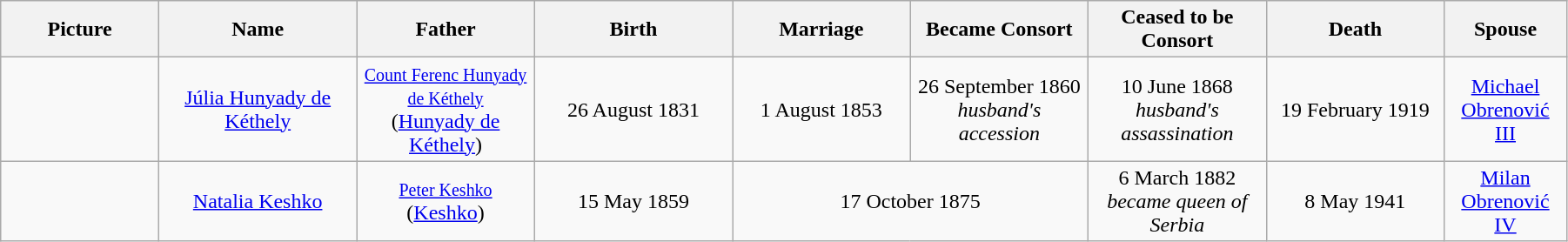<table style="width:95%;" class="wikitable">
<tr>
<th style="width:8%;">Picture</th>
<th style="width:10%;">Name</th>
<th style="width:9%;">Father</th>
<th style="width:10%;">Birth</th>
<th style="width:9%;">Marriage</th>
<th style="width:9%;">Became Consort</th>
<th style="width:9%;">Ceased to be Consort</th>
<th style="width:9%;">Death</th>
<th style="width:6%;">Spouse</th>
</tr>
<tr>
<td style="text-align:center;"></td>
<td style="text-align:center;"><a href='#'>Júlia Hunyady de Kéthely</a></td>
<td style="text-align:center;"><small><a href='#'>Count Ferenc Hunyady de Kéthely</a></small><br>(<a href='#'>Hunyady de Kéthely</a>)</td>
<td style="text-align:center;">26 August 1831</td>
<td style="text-align:center;">1 August 1853</td>
<td style="text-align:center;">26 September 1860<br><em>husband's accession</em></td>
<td style="text-align:center;">10 June 1868<br><em>husband's assassination</em></td>
<td style="text-align:center;">19 February 1919</td>
<td style="text-align:center;"><a href='#'>Michael Obrenović III</a></td>
</tr>
<tr>
<td style="text-align:center;"></td>
<td style="text-align:center;"><a href='#'>Natalia Keshko</a></td>
<td style="text-align:center;"><small><a href='#'>Peter Keshko</a></small><br>(<a href='#'>Keshko</a>)</td>
<td style="text-align:center;">15 May 1859</td>
<td style="text-align:center;" colspan="2">17 October 1875</td>
<td style="text-align:center;">6 March 1882<br><em>became queen of Serbia</em></td>
<td style="text-align:center;">8 May 1941</td>
<td style="text-align:center;"><a href='#'>Milan Obrenović IV</a></td>
</tr>
</table>
